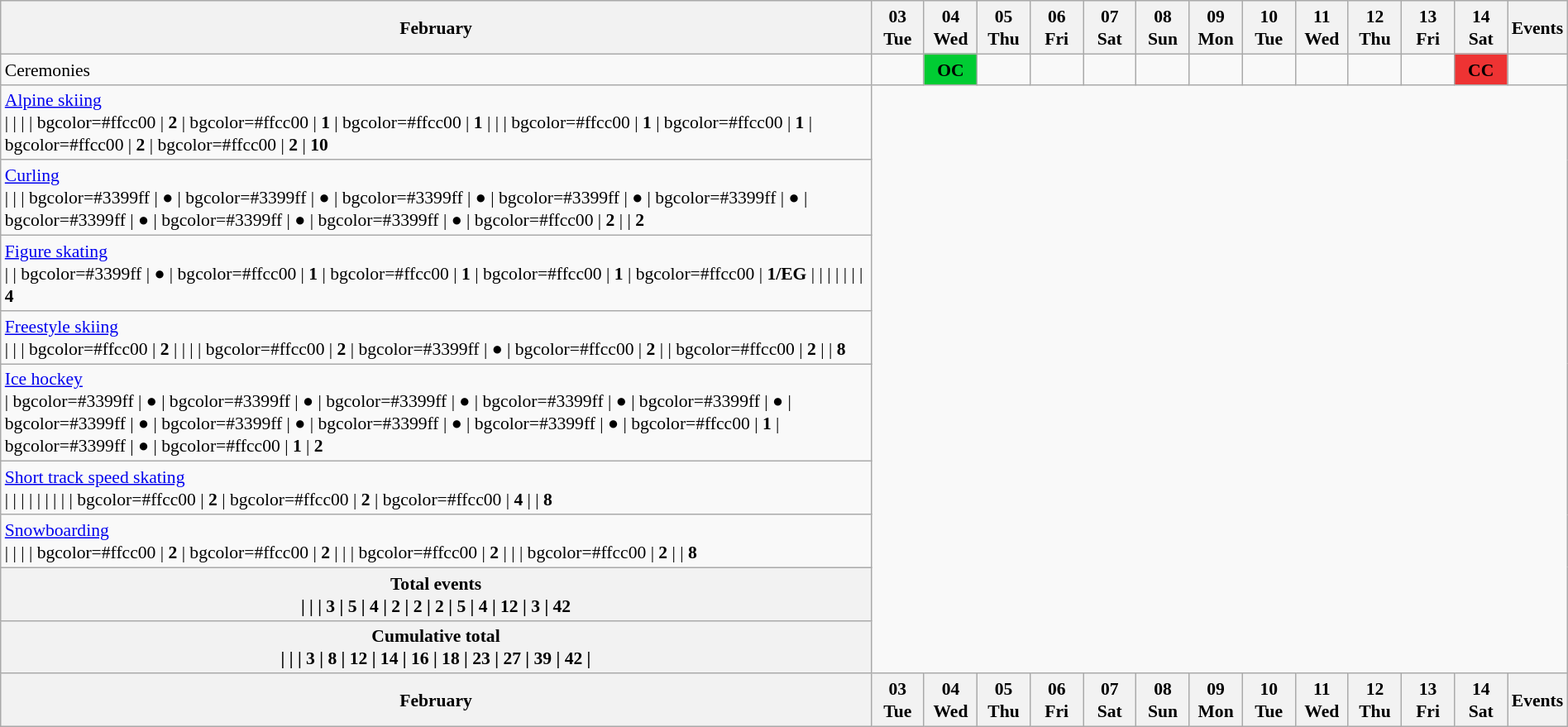<table class="wikitable" style="margin:0.5em auto; font-size:90%; line-height:1.25em">
<tr>
<th>February</th>
<th style="width:2.5em">03 <br> Tue</th>
<th style="width:2.5em">04 <br> Wed</th>
<th style="width:2.5em">05 <br> Thu</th>
<th style="width:2.5em">06 <br> Fri</th>
<th style="width:2.5em">07 <br> Sat</th>
<th style="width:2.5em">08 <br> Sun</th>
<th style="width:2.5em">09 <br> Mon</th>
<th style="width:2.5em">10 <br> Tue</th>
<th style="width:2.5em">11 <br> Wed</th>
<th style="width:2.5em">12 <br> Thu</th>
<th style="width:2.5em">13 <br> Fri</th>
<th style="width:2.5em">14 <br> Sat</th>
<th>Events</th>
</tr>
<tr>
<td>Ceremonies</td>
<td></td>
<td style="background:#00cc33; text-align:center"><strong>OC</strong></td>
<td></td>
<td></td>
<td></td>
<td></td>
<td></td>
<td></td>
<td></td>
<td></td>
<td></td>
<td style="background:#ee3333; text-align:center"><strong>CC</strong></td>
<td></td>
</tr>
<tr style="text-align:center">
<td style="text-align:left"> <a href='#'>Alpine skiing</a><br> |
 |
 |
 | bgcolor=#ffcc00 | <strong>2</strong>
 | bgcolor=#ffcc00 | <strong>1</strong>
 | bgcolor=#ffcc00 | <strong>1</strong>
 |
 | 
 | bgcolor=#ffcc00 | <strong>1</strong>
 | bgcolor=#ffcc00 | <strong>1</strong>
 | bgcolor=#ffcc00 | <strong>2</strong>
 | bgcolor=#ffcc00 | <strong>2</strong>
 | <strong>10</strong></td>
</tr>
<tr style="text-align:center">
<td style="text-align:left"> <a href='#'>Curling</a><br> |
 |
 | bgcolor=#3399ff | ●
 | bgcolor=#3399ff | ●
 | bgcolor=#3399ff | ●
 | bgcolor=#3399ff | ●
 | bgcolor=#3399ff | ●
 | bgcolor=#3399ff | ●
 | bgcolor=#3399ff | ●
 | bgcolor=#3399ff | ●
 | bgcolor=#ffcc00 | <strong>2</strong>
 | 
 | <strong>2</strong></td>
</tr>
<tr style="text-align:center">
<td style="text-align:left"> <a href='#'>Figure skating</a><br> |
 | bgcolor=#3399ff | ●
 | bgcolor=#ffcc00 | <strong>1</strong>
 | bgcolor=#ffcc00 | <strong>1</strong>
 | bgcolor=#ffcc00 | <strong>1</strong>
 | bgcolor=#ffcc00 | <strong>1/EG</strong>
 | 
 | 
 | 
 | 
 | 
 | 
 | <strong>4</strong></td>
</tr>
<tr style="text-align:center">
<td style="text-align:left"> <a href='#'>Freestyle skiing</a><br> |
 | 
 | bgcolor=#ffcc00 | <strong>2</strong>
 | 
 | 
 | 
 | bgcolor=#ffcc00 | <strong>2</strong>
 | bgcolor=#3399ff | ●
 | bgcolor=#ffcc00 | <strong>2</strong>
 | 
 | bgcolor=#ffcc00 | <strong>2</strong>
 | 
 | <strong>8</strong></td>
</tr>
<tr style="text-align:center">
<td style="text-align:left"> <a href='#'>Ice hockey</a><br> | bgcolor=#3399ff | ●
 | bgcolor=#3399ff | ●
 | bgcolor=#3399ff | ●
 | bgcolor=#3399ff | ●
 | bgcolor=#3399ff | ●
 | bgcolor=#3399ff | ●
 | bgcolor=#3399ff | ●
 | bgcolor=#3399ff | ●
 | bgcolor=#3399ff | ●
 | bgcolor=#ffcc00 | <strong>1</strong>
 | bgcolor=#3399ff | ●
 | bgcolor=#ffcc00 | <strong>1</strong>
 | <strong>2</strong></td>
</tr>
<tr style="text-align:center">
<td style="text-align:left"> <a href='#'>Short track speed skating</a><br> | 
 | 
 | 
 | 
 | 
 | 
 | 
 | 
 | bgcolor=#ffcc00 | <strong>2</strong>
 | bgcolor=#ffcc00 | <strong>2</strong>
 | bgcolor=#ffcc00 | <strong>4</strong>
 | 
 | <strong>8</strong></td>
</tr>
<tr style="text-align:center">
<td style="text-align:left"> <a href='#'>Snowboarding</a><br> | 
 | 
 | 
 | bgcolor=#ffcc00 | <strong>2</strong>
 | bgcolor=#ffcc00 | <strong>2</strong>
 | 
 | 
 | bgcolor=#ffcc00 | <strong>2</strong>
 | 
 | 
 | bgcolor=#ffcc00 | <strong>2</strong>
 | 
 | <strong>8</strong></td>
</tr>
<tr align=center>
<th>Total events<br> | 
 | 
 | 3
 | 5
 | 4
 | 2
 | 2
 | 2
 | 5
 | 4
 | 12
 | 3
 | <strong>42</strong></th>
</tr>
<tr align=center>
<th>Cumulative total<br> | 
 | 
 | 3
 | 8
 | 12
 | 14
 | 16
 | 18
 | 23
 | 27
 | 39
 | 42
 |</th>
</tr>
<tr>
<th>February</th>
<th style="width:2.5em">03 <br> Tue</th>
<th style="width:2.5em">04 <br> Wed</th>
<th style="width:2.5em">05 <br> Thu</th>
<th style="width:2.5em">06 <br> Fri</th>
<th style="width:2.5em">07 <br> Sat</th>
<th style="width:2.5em">08 <br> Sun</th>
<th style="width:2.5em">09 <br> Mon</th>
<th style="width:2.5em">10 <br> Tue</th>
<th style="width:2.5em">11 <br> Wed</th>
<th style="width:2.5em">12 <br> Thu</th>
<th style="width:2.5em">13 <br> Fri</th>
<th style="width:2.5em">14 <br> Sat</th>
<th>Events</th>
</tr>
</table>
